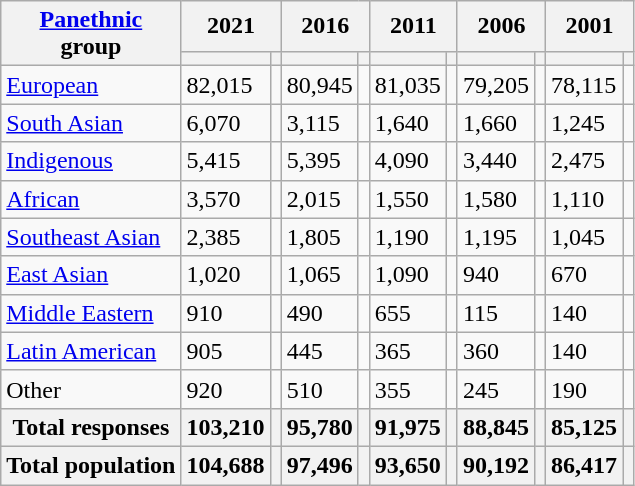<table class="wikitable collapsible sortable">
<tr>
<th rowspan="2"><a href='#'>Panethnic</a><br>group</th>
<th colspan="2">2021</th>
<th colspan="2">2016</th>
<th colspan="2">2011</th>
<th colspan="2">2006</th>
<th colspan="2">2001</th>
</tr>
<tr>
<th><a href='#'></a></th>
<th></th>
<th></th>
<th></th>
<th></th>
<th></th>
<th></th>
<th></th>
<th></th>
<th></th>
</tr>
<tr>
<td><a href='#'>European</a></td>
<td>82,015</td>
<td></td>
<td>80,945</td>
<td></td>
<td>81,035</td>
<td></td>
<td>79,205</td>
<td></td>
<td>78,115</td>
<td></td>
</tr>
<tr>
<td><a href='#'>South Asian</a></td>
<td>6,070</td>
<td></td>
<td>3,115</td>
<td></td>
<td>1,640</td>
<td></td>
<td>1,660</td>
<td></td>
<td>1,245</td>
<td></td>
</tr>
<tr>
<td><a href='#'>Indigenous</a></td>
<td>5,415</td>
<td></td>
<td>5,395</td>
<td></td>
<td>4,090</td>
<td></td>
<td>3,440</td>
<td></td>
<td>2,475</td>
<td></td>
</tr>
<tr>
<td><a href='#'>African</a></td>
<td>3,570</td>
<td></td>
<td>2,015</td>
<td></td>
<td>1,550</td>
<td></td>
<td>1,580</td>
<td></td>
<td>1,110</td>
<td></td>
</tr>
<tr>
<td><a href='#'>Southeast Asian</a></td>
<td>2,385</td>
<td></td>
<td>1,805</td>
<td></td>
<td>1,190</td>
<td></td>
<td>1,195</td>
<td></td>
<td>1,045</td>
<td></td>
</tr>
<tr>
<td><a href='#'>East Asian</a></td>
<td>1,020</td>
<td></td>
<td>1,065</td>
<td></td>
<td>1,090</td>
<td></td>
<td>940</td>
<td></td>
<td>670</td>
<td></td>
</tr>
<tr>
<td><a href='#'>Middle Eastern</a></td>
<td>910</td>
<td></td>
<td>490</td>
<td></td>
<td>655</td>
<td></td>
<td>115</td>
<td></td>
<td>140</td>
<td></td>
</tr>
<tr>
<td><a href='#'>Latin American</a></td>
<td>905</td>
<td></td>
<td>445</td>
<td></td>
<td>365</td>
<td></td>
<td>360</td>
<td></td>
<td>140</td>
<td></td>
</tr>
<tr>
<td>Other</td>
<td>920</td>
<td></td>
<td>510</td>
<td></td>
<td>355</td>
<td></td>
<td>245</td>
<td></td>
<td>190</td>
<td></td>
</tr>
<tr>
<th>Total responses</th>
<th>103,210</th>
<th></th>
<th>95,780</th>
<th></th>
<th>91,975</th>
<th></th>
<th>88,845</th>
<th></th>
<th>85,125</th>
<th></th>
</tr>
<tr>
<th>Total population</th>
<th>104,688</th>
<th></th>
<th>97,496</th>
<th></th>
<th>93,650</th>
<th></th>
<th>90,192</th>
<th></th>
<th>86,417</th>
<th></th>
</tr>
</table>
